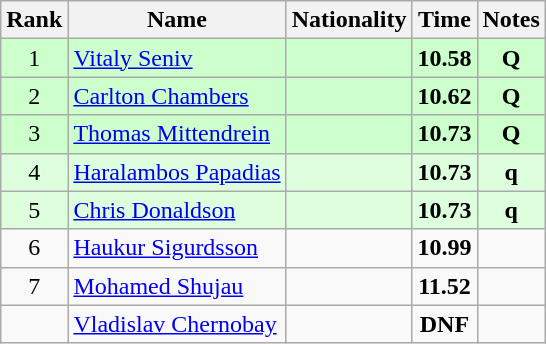<table class="wikitable sortable" style="text-align:center">
<tr>
<th>Rank</th>
<th>Name</th>
<th>Nationality</th>
<th>Time</th>
<th>Notes</th>
</tr>
<tr bgcolor=ccffcc>
<td>1</td>
<td align=left><a href='#'>Vitaly Seniv</a></td>
<td align=left></td>
<td><strong>10.58</strong></td>
<td><strong>Q</strong></td>
</tr>
<tr bgcolor=ccffcc>
<td>2</td>
<td align=left><a href='#'>Carlton Chambers</a></td>
<td align=left></td>
<td><strong>10.62</strong></td>
<td><strong>Q</strong></td>
</tr>
<tr bgcolor=ccffcc>
<td>3</td>
<td align=left><a href='#'>Thomas Mittendrein</a></td>
<td align=left></td>
<td><strong>10.73</strong></td>
<td><strong>Q</strong></td>
</tr>
<tr bgcolor=ddffdd>
<td>4</td>
<td align=left><a href='#'>Haralambos Papadias</a></td>
<td align=left></td>
<td><strong>10.73</strong></td>
<td><strong>q</strong></td>
</tr>
<tr bgcolor=ddffdd>
<td>5</td>
<td align=left><a href='#'>Chris Donaldson</a></td>
<td align=left></td>
<td><strong>10.73</strong></td>
<td><strong>q</strong></td>
</tr>
<tr>
<td>6</td>
<td align=left><a href='#'>Haukur Sigurdsson</a></td>
<td align=left></td>
<td><strong>10.99</strong></td>
<td></td>
</tr>
<tr>
<td>7</td>
<td align=left><a href='#'>Mohamed Shujau</a></td>
<td align=left></td>
<td><strong>11.52</strong></td>
<td></td>
</tr>
<tr>
<td></td>
<td align=left><a href='#'>Vladislav Chernobay</a></td>
<td align=left></td>
<td><strong>DNF</strong></td>
<td></td>
</tr>
</table>
